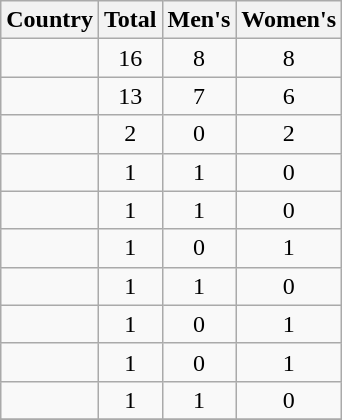<table class="wikitable sortable" style="text-align:center">
<tr>
<th>Country</th>
<th>Total</th>
<th>Men's</th>
<th>Women's</th>
</tr>
<tr>
<td align=left></td>
<td>16</td>
<td>8</td>
<td>8</td>
</tr>
<tr>
<td align=left></td>
<td>13</td>
<td>7</td>
<td>6</td>
</tr>
<tr>
<td align=left></td>
<td>2</td>
<td>0</td>
<td>2</td>
</tr>
<tr>
<td align=left></td>
<td>1</td>
<td>1</td>
<td>0</td>
</tr>
<tr>
<td align=left></td>
<td>1</td>
<td>1</td>
<td>0</td>
</tr>
<tr>
<td align=left></td>
<td>1</td>
<td>0</td>
<td>1</td>
</tr>
<tr>
<td align=left></td>
<td>1</td>
<td>1</td>
<td>0</td>
</tr>
<tr>
<td align=left></td>
<td>1</td>
<td>0</td>
<td>1</td>
</tr>
<tr>
<td align=left></td>
<td>1</td>
<td>0</td>
<td>1</td>
</tr>
<tr>
<td align=left></td>
<td>1</td>
<td>1</td>
<td>0</td>
</tr>
<tr>
</tr>
</table>
